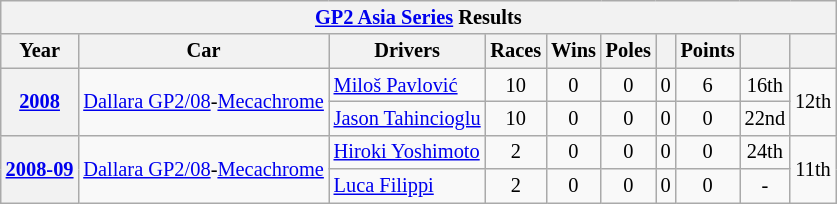<table class="wikitable" style="text-align:center; font-size:85%">
<tr>
<th colspan=11><a href='#'>GP2 Asia Series</a> Results</th>
</tr>
<tr>
<th>Year</th>
<th>Car</th>
<th>Drivers</th>
<th>Races</th>
<th>Wins</th>
<th>Poles</th>
<th></th>
<th>Points</th>
<th></th>
<th></th>
</tr>
<tr>
<th rowspan=2><a href='#'>2008</a></th>
<td rowspan=2><a href='#'>Dallara GP2/08</a>-<a href='#'>Mecachrome</a></td>
<td align=left> <a href='#'>Miloš Pavlović</a></td>
<td>10</td>
<td>0</td>
<td>0</td>
<td>0</td>
<td>6</td>
<td>16th</td>
<td rowspan=2>12th</td>
</tr>
<tr>
<td align=left> <a href='#'>Jason Tahincioglu</a></td>
<td>10</td>
<td>0</td>
<td>0</td>
<td>0</td>
<td>0</td>
<td>22nd</td>
</tr>
<tr>
<th rowspan=5><a href='#'>2008-09</a></th>
<td rowspan=5><a href='#'>Dallara GP2/08</a>-<a href='#'>Mecachrome</a></td>
<td align=left> <a href='#'>Hiroki Yoshimoto</a></td>
<td>2</td>
<td>0</td>
<td>0</td>
<td>0</td>
<td>0</td>
<td>24th</td>
<td rowspan=5>11th</td>
</tr>
<tr>
<td align=left> <a href='#'>Luca Filippi</a></td>
<td>2</td>
<td>0</td>
<td>0</td>
<td>0</td>
<td>0</td>
<td>-</td>
</tr>
</table>
